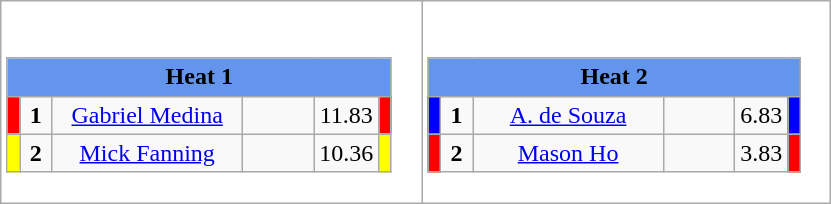<table class="wikitable" style="background:#fff;">
<tr>
<td><div><br><table class="wikitable">
<tr>
<td colspan="6"  style="text-align:center; background:#6495ed;"><strong>Heat 1</strong></td>
</tr>
<tr>
<td style="width:01px; background: #f00;"></td>
<td style="width:14px; text-align:center;"><strong>1</strong></td>
<td style="width:120px; text-align:center;"><a href='#'>Gabriel Medina</a></td>
<td style="width:40px; text-align:center;"></td>
<td style="width:20px; text-align:center;">11.83</td>
<td style="width:01px; background: #f00;"></td>
</tr>
<tr>
<td style="width:01px; background: #ff0;"></td>
<td style="width:14px; text-align:center;"><strong>2</strong></td>
<td style="width:120px; text-align:center;"><a href='#'>Mick Fanning</a></td>
<td style="width:40px; text-align:center;"></td>
<td style="width:20px; text-align:center;">10.36</td>
<td style="width:01px; background: #ff0;"></td>
</tr>
</table>
</div></td>
<td><div><br><table class="wikitable">
<tr>
<td colspan="6"  style="text-align:center; background:#6495ed;"><strong>Heat 2</strong></td>
</tr>
<tr>
<td style="width:01px; background: #00f;"></td>
<td style="width:14px; text-align:center;"><strong>1</strong></td>
<td style="width:120px; text-align:center;"><a href='#'>A. de Souza</a></td>
<td style="width:40px; text-align:center;"></td>
<td style="width:20px; text-align:center;">6.83</td>
<td style="width:01px; background: #00f;"></td>
</tr>
<tr>
<td style="width:01px; background: #f00;"></td>
<td style="width:14px; text-align:center;"><strong>2</strong></td>
<td style="width:120px; text-align:center;"><a href='#'>Mason Ho</a></td>
<td style="width:40px; text-align:center;"></td>
<td style="width:20px; text-align:center;">3.83</td>
<td style="width:01px; background: #f00;"></td>
</tr>
</table>
</div></td>
</tr>
</table>
